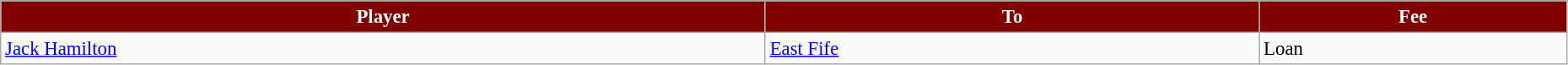<table class="wikitable" style="text-align:left; font-size:95%;width:98%;">
<tr>
<th style="background:maroon; color:white;">Player</th>
<th style="background:maroon; color:white;">To</th>
<th style="background:maroon; color:white;">Fee</th>
</tr>
<tr>
<td> <a href='#'>Jack Hamilton</a></td>
<td> <a href='#'>East Fife</a></td>
<td>Loan</td>
</tr>
</table>
